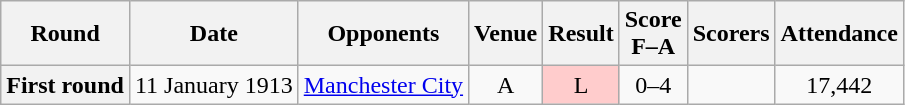<table class="wikitable plainrowheaders" style="text-align:center">
<tr>
<th scope="col">Round</th>
<th scope="col">Date</th>
<th scope="col">Opponents</th>
<th scope="col">Venue</th>
<th scope="col">Result</th>
<th scope="col">Score<br>F–A</th>
<th scope="col">Scorers</th>
<th scope="col">Attendance</th>
</tr>
<tr>
<th scope="row">First round</th>
<td align="left">11 January 1913</td>
<td align="left"><a href='#'>Manchester City</a></td>
<td>A</td>
<td style=background:#fcc>L</td>
<td>0–4</td>
<td></td>
<td>17,442</td>
</tr>
</table>
